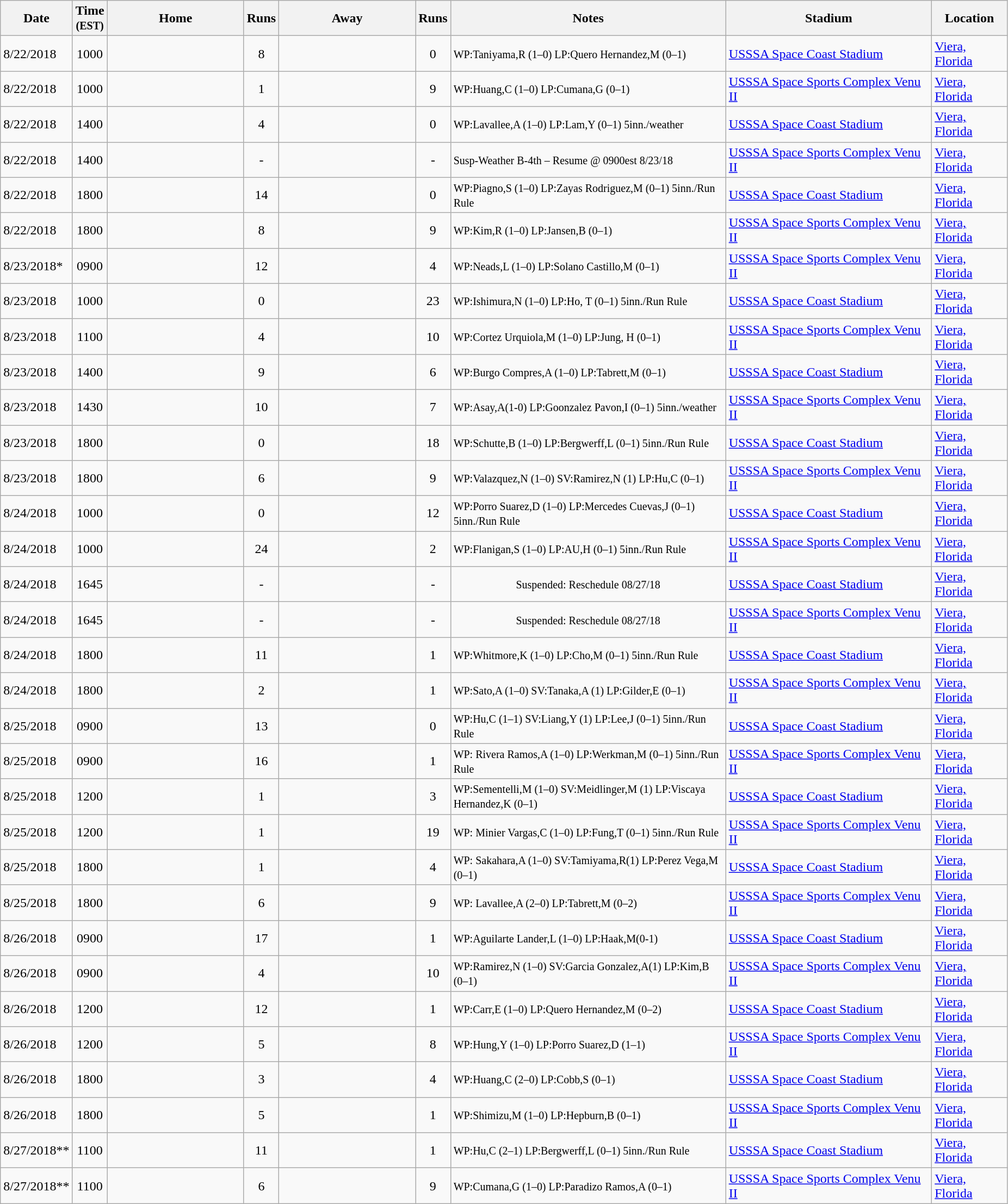<table class="wikitable" style="text-align:center;">
<tr>
<th width=25px>Date</th>
<th width=25px>Time <small>(EST)</small></th>
<th width=160px>Home</th>
<th width=10px>Runs</th>
<th width=160px>Away</th>
<th width=10px>Runs</th>
<th width=330px>Notes</th>
<th width=245px>Stadium</th>
<th width=85px>Location</th>
</tr>
<tr>
<td align=left>8/22/2018</td>
<td>1000</td>
<td align=left></td>
<td>8</td>
<td align=left></td>
<td>0</td>
<td align=left><small>WP:Taniyama,R (1–0) LP:Quero Hernandez,M (0–1)</small></td>
<td align=left><a href='#'>USSSA Space Coast Stadium</a></td>
<td align="left"><a href='#'>Viera, Florida</a></td>
</tr>
<tr>
<td align=left>8/22/2018</td>
<td>1000</td>
<td align=left></td>
<td>1</td>
<td align=left></td>
<td>9</td>
<td align=left><small> WP:Huang,C (1–0) LP:Cumana,G (0–1)</small></td>
<td align=left><a href='#'>USSSA Space Sports Complex Venu II</a></td>
<td align=left><a href='#'>Viera, Florida</a></td>
</tr>
<tr>
<td align=left>8/22/2018</td>
<td>1400</td>
<td align=left></td>
<td>4</td>
<td align="left"></td>
<td>0</td>
<td align=left><small>WP:Lavallee,A (1–0) LP:Lam,Y (0–1) 5inn./weather</small></td>
<td align="left"><a href='#'>USSSA Space Coast Stadium</a></td>
<td align="left"><a href='#'>Viera, Florida</a></td>
</tr>
<tr>
<td align=left>8/22/2018</td>
<td>1400</td>
<td align=left></td>
<td>-</td>
<td align=left></td>
<td>-</td>
<td align=left><small> Susp-Weather B-4th – Resume @ 0900est 8/23/18</small></td>
<td align=left><a href='#'>USSSA Space Sports Complex Venu II</a></td>
<td align=left><a href='#'>Viera, Florida</a></td>
</tr>
<tr>
<td align=left>8/22/2018</td>
<td>1800</td>
<td align=left></td>
<td>14</td>
<td align="left"></td>
<td>0</td>
<td align=left><small>WP:Piagno,S (1–0) LP:Zayas Rodriguez,M (0–1) 5inn./Run Rule</small></td>
<td align="left"><a href='#'>USSSA Space Coast Stadium</a></td>
<td align="left"><a href='#'>Viera, Florida</a></td>
</tr>
<tr>
<td align=left>8/22/2018</td>
<td>1800</td>
<td align=left></td>
<td>8</td>
<td align=left></td>
<td>9</td>
<td align=left><small>WP:Kim,R (1–0) LP:Jansen,B (0–1)</small></td>
<td align=left><a href='#'>USSSA Space Sports Complex Venu II</a></td>
<td align=left><a href='#'>Viera, Florida</a></td>
</tr>
<tr>
<td align=left>8/23/2018*</td>
<td>0900</td>
<td align=left></td>
<td>12</td>
<td align=left></td>
<td>4</td>
<td align=left><small>WP:Neads,L (1–0) LP:Solano Castillo,M (0–1)</small></td>
<td align=left><a href='#'>USSSA Space Sports Complex Venu II</a></td>
<td align=left><a href='#'>Viera, Florida</a></td>
</tr>
<tr>
<td align=left>8/23/2018</td>
<td>1000</td>
<td align=left></td>
<td>0</td>
<td align=left></td>
<td>23</td>
<td align=left><small>WP:Ishimura,N (1–0) LP:Ho, T (0–1) 5inn./Run Rule</small></td>
<td align=left><a href='#'>USSSA Space Coast Stadium</a></td>
<td align="left"><a href='#'>Viera, Florida</a></td>
</tr>
<tr>
<td align=left>8/23/2018</td>
<td>1100</td>
<td align=left></td>
<td>4</td>
<td align=left></td>
<td>10</td>
<td align=left><small>WP:Cortez Urquiola,M (1–0) LP:Jung, H (0–1)</small></td>
<td align=left><a href='#'>USSSA Space Sports Complex Venu II</a></td>
<td align=left><a href='#'>Viera, Florida</a></td>
</tr>
<tr>
<td align=left>8/23/2018</td>
<td>1400</td>
<td align=left></td>
<td>9</td>
<td align=left></td>
<td>6</td>
<td align=left><small>WP:Burgo Compres,A (1–0) LP:Tabrett,M (0–1)</small></td>
<td align=left><a href='#'>USSSA Space Coast Stadium</a></td>
<td align="left"><a href='#'>Viera, Florida</a></td>
</tr>
<tr>
<td align=left>8/23/2018</td>
<td>1430</td>
<td align=left></td>
<td>10</td>
<td align=left></td>
<td>7</td>
<td align=left><small>WP:Asay,A(1-0) LP:Goonzalez Pavon,I (0–1) 5inn./weather</small></td>
<td align=left><a href='#'>USSSA Space Sports Complex Venu II</a></td>
<td align=left><a href='#'>Viera, Florida</a></td>
</tr>
<tr>
<td align=left>8/23/2018</td>
<td>1800</td>
<td align=left></td>
<td>0</td>
<td align="left"></td>
<td>18</td>
<td align=left><small>WP:Schutte,B (1–0) LP:Bergwerff,L (0–1) 5inn./Run Rule</small></td>
<td align="left"><a href='#'>USSSA Space Coast Stadium</a></td>
<td align="left"><a href='#'>Viera, Florida</a></td>
</tr>
<tr>
<td align=left>8/23/2018</td>
<td>1800</td>
<td align=left></td>
<td>6</td>
<td align="left"></td>
<td>9</td>
<td align=left><small>WP:Valazquez,N (1–0) SV:Ramirez,N (1) LP:Hu,C (0–1)</small></td>
<td align="left"><a href='#'>USSSA Space Sports Complex Venu II</a></td>
<td align=left><a href='#'>Viera, Florida</a></td>
</tr>
<tr>
<td align=left>8/24/2018</td>
<td>1000</td>
<td align=left></td>
<td>0</td>
<td align=left></td>
<td>12</td>
<td align=left><small>WP:Porro Suarez,D (1–0) LP:Mercedes Cuevas,J (0–1) 5inn./Run Rule</small></td>
<td align=left><a href='#'>USSSA Space Coast Stadium</a></td>
<td align="left"><a href='#'>Viera, Florida</a></td>
</tr>
<tr>
<td align=left>8/24/2018</td>
<td>1000</td>
<td align=left></td>
<td>24</td>
<td align=left></td>
<td>2</td>
<td align=left><small>WP:Flanigan,S (1–0) LP:AU,H (0–1) 5inn./Run Rule</small></td>
<td align=left><a href='#'>USSSA Space Sports Complex Venu II</a></td>
<td align=left><a href='#'>Viera, Florida</a></td>
</tr>
<tr>
<td align=left>8/24/2018</td>
<td>1645</td>
<td align=left></td>
<td>-</td>
<td align=left></td>
<td>-</td>
<td><small>Suspended: Reschedule 08/27/18</small></td>
<td align=left><a href='#'>USSSA Space Coast Stadium</a></td>
<td align="left"><a href='#'>Viera, Florida</a></td>
</tr>
<tr>
<td align=left>8/24/2018</td>
<td>1645</td>
<td align=left></td>
<td>-</td>
<td align=left></td>
<td>-</td>
<td><small>Suspended: Reschedule 08/27/18</small></td>
<td align=left><a href='#'>USSSA Space Sports Complex Venu II</a></td>
<td align=left><a href='#'>Viera, Florida</a></td>
</tr>
<tr>
<td align=left>8/24/2018</td>
<td>1800</td>
<td align=left></td>
<td>11</td>
<td align="left"></td>
<td>1</td>
<td align=left><small>WP:Whitmore,K (1–0) LP:Cho,M (0–1) 5inn./Run Rule</small></td>
<td align=left><a href='#'>USSSA Space Coast Stadium</a></td>
<td align="left"><a href='#'>Viera, Florida</a></td>
</tr>
<tr>
<td align=left>8/24/2018</td>
<td>1800</td>
<td align=left></td>
<td>2</td>
<td align="left"></td>
<td>1</td>
<td align=left><small>WP:Sato,A (1–0) SV:Tanaka,A (1) LP:Gilder,E (0–1)</small></td>
<td align=left><a href='#'>USSSA Space Sports Complex Venu II</a></td>
<td align=left><a href='#'>Viera, Florida</a></td>
</tr>
<tr>
<td align=left>8/25/2018</td>
<td>0900</td>
<td align=left></td>
<td>13</td>
<td align=left></td>
<td>0</td>
<td align=left><small>WP:Hu,C (1–1) SV:Liang,Y (1) LP:Lee,J (0–1) 5inn./Run Rule</small></td>
<td align=left><a href='#'>USSSA Space Coast Stadium</a></td>
<td align="left"><a href='#'>Viera, Florida</a></td>
</tr>
<tr>
<td align=left>8/25/2018</td>
<td>0900</td>
<td align=left></td>
<td>16</td>
<td align=left></td>
<td>1</td>
<td align=left><small>WP: Rivera Ramos,A (1–0) LP:Werkman,M (0–1) 5inn./Run Rule</small></td>
<td align=left><a href='#'>USSSA Space Sports Complex Venu II</a></td>
<td align=left><a href='#'>Viera, Florida</a></td>
</tr>
<tr>
<td align=left>8/25/2018</td>
<td>1200</td>
<td align=left></td>
<td>1</td>
<td align=left></td>
<td>3</td>
<td align=left><small>WP:Sementelli,M (1–0) SV:Meidlinger,M (1) LP:Viscaya Hernandez,K (0–1) </small></td>
<td align=left><a href='#'>USSSA Space Coast Stadium</a></td>
<td align="left"><a href='#'>Viera, Florida</a></td>
</tr>
<tr>
<td align=left>8/25/2018</td>
<td>1200</td>
<td align=left></td>
<td>1</td>
<td align=left></td>
<td>19</td>
<td align=left><small>WP: Minier Vargas,C (1–0) LP:Fung,T (0–1) 5inn./Run Rule</small></td>
<td align=left><a href='#'>USSSA Space Sports Complex Venu II</a></td>
<td align=left><a href='#'>Viera, Florida</a></td>
</tr>
<tr>
<td align=left>8/25/2018</td>
<td>1800</td>
<td align=left></td>
<td>1</td>
<td align=left></td>
<td>4</td>
<td align=left><small>WP: Sakahara,A (1–0) SV:Tamiyama,R(1) LP:Perez Vega,M (0–1)</small></td>
<td align=left><a href='#'>USSSA Space Coast Stadium</a></td>
<td align="left"><a href='#'>Viera, Florida</a></td>
</tr>
<tr>
<td align=left>8/25/2018</td>
<td>1800</td>
<td align=left></td>
<td>6</td>
<td align=left></td>
<td>9</td>
<td align=left><small>WP: Lavallee,A (2–0) LP:Tabrett,M (0–2)</small></td>
<td align=left><a href='#'>USSSA Space Sports Complex Venu II</a></td>
<td align=left><a href='#'>Viera, Florida</a></td>
</tr>
<tr>
<td align=left>8/26/2018</td>
<td>0900</td>
<td align=left></td>
<td>17</td>
<td align=left></td>
<td>1</td>
<td align=left><small>WP:Aguilarte Lander,L (1–0) LP:Haak,M(0-1)</small></td>
<td align=left><a href='#'>USSSA Space Coast Stadium</a></td>
<td align="left"><a href='#'>Viera, Florida</a></td>
</tr>
<tr>
<td align=left>8/26/2018</td>
<td>0900</td>
<td align=left></td>
<td>4</td>
<td align=left></td>
<td>10</td>
<td align=left><small>WP:Ramirez,N (1–0) SV:Garcia Gonzalez,A(1) LP:Kim,B (0–1)</small></td>
<td align=left><a href='#'>USSSA Space Sports Complex Venu II</a></td>
<td align=left><a href='#'>Viera, Florida</a></td>
</tr>
<tr>
<td align=left>8/26/2018</td>
<td>1200</td>
<td align=left></td>
<td>12</td>
<td align="left"></td>
<td>1</td>
<td align="left"><small>WP:Carr,E (1–0) LP:Quero Hernandez,M (0–2)</small></td>
<td align=left><a href='#'>USSSA Space Coast Stadium</a></td>
<td align="left"><a href='#'>Viera, Florida</a></td>
</tr>
<tr>
<td align=left>8/26/2018</td>
<td>1200</td>
<td align=left></td>
<td>5</td>
<td align=left></td>
<td>8</td>
<td align=left><small>WP:Hung,Y (1–0) LP:Porro Suarez,D (1–1)</small></td>
<td align=left><a href='#'>USSSA Space Sports Complex Venu II</a></td>
<td align=left><a href='#'>Viera, Florida</a></td>
</tr>
<tr>
<td align=left>8/26/2018</td>
<td>1800</td>
<td align=left></td>
<td>3</td>
<td align=left></td>
<td>4</td>
<td align=left><small>WP:Huang,C (2–0) LP:Cobb,S (0–1)</small></td>
<td align=left><a href='#'>USSSA Space Coast Stadium</a></td>
<td align="left"><a href='#'>Viera, Florida</a></td>
</tr>
<tr>
<td align=left>8/26/2018</td>
<td>1800</td>
<td align=left></td>
<td>5</td>
<td align=left></td>
<td>1</td>
<td align=left><small>WP:Shimizu,M (1–0) LP:Hepburn,B (0–1)</small></td>
<td align=left><a href='#'>USSSA Space Sports Complex Venu II</a></td>
<td align=left><a href='#'>Viera, Florida</a></td>
</tr>
<tr>
<td align=left>8/27/2018**</td>
<td>1100</td>
<td align=left></td>
<td>11</td>
<td align=left></td>
<td>1</td>
<td align=left><small>WP:Hu,C (2–1) LP:Bergwerff,L (0–1) 5inn./Run Rule</small></td>
<td align=left><a href='#'>USSSA Space Coast Stadium</a></td>
<td align="left"><a href='#'>Viera, Florida</a></td>
</tr>
<tr>
<td align=left>8/27/2018**</td>
<td>1100</td>
<td align=left></td>
<td>6</td>
<td align=left></td>
<td>9</td>
<td align=left><small>WP:Cumana,G (1–0) LP:Paradizo Ramos,A (0–1)</small></td>
<td align=left><a href='#'>USSSA Space Sports Complex Venu II</a></td>
<td align=left><a href='#'>Viera, Florida</a></td>
</tr>
</table>
